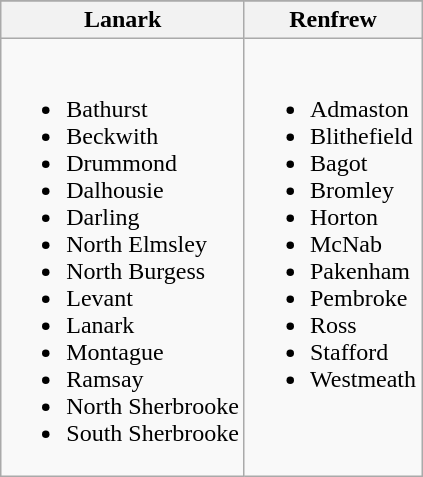<table class = "wikitable">
<tr>
</tr>
<tr>
<th>Lanark</th>
<th>Renfrew</th>
</tr>
<tr valign="top">
<td><br><ul><li>Bathurst</li><li>Beckwith</li><li>Drummond</li><li>Dalhousie</li><li>Darling</li><li>North Elmsley</li><li>North Burgess</li><li>Levant</li><li>Lanark</li><li>Montague</li><li>Ramsay</li><li>North Sherbrooke</li><li>South Sherbrooke</li></ul></td>
<td><br><ul><li>Admaston</li><li>Blithefield</li><li>Bagot</li><li>Bromley</li><li>Horton</li><li>McNab</li><li>Pakenham</li><li>Pembroke</li><li>Ross</li><li>Stafford</li><li>Westmeath</li></ul></td>
</tr>
</table>
